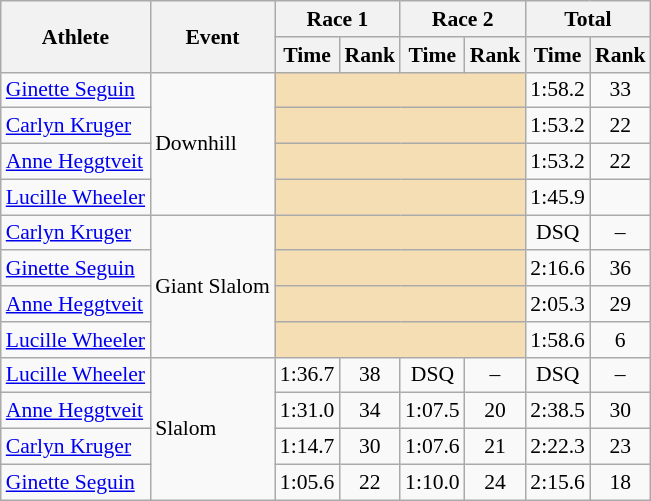<table class="wikitable" style="font-size:90%">
<tr>
<th rowspan="2">Athlete</th>
<th rowspan="2">Event</th>
<th colspan="2">Race 1</th>
<th colspan="2">Race 2</th>
<th colspan="2">Total</th>
</tr>
<tr>
<th>Time</th>
<th>Rank</th>
<th>Time</th>
<th>Rank</th>
<th>Time</th>
<th>Rank</th>
</tr>
<tr>
<td><a href='#'>Ginette Seguin</a></td>
<td rowspan="4">Downhill</td>
<td colspan="4" bgcolor="wheat"></td>
<td align="center">1:58.2</td>
<td align="center">33</td>
</tr>
<tr>
<td><a href='#'>Carlyn Kruger</a></td>
<td colspan="4" bgcolor="wheat"></td>
<td align="center">1:53.2</td>
<td align="center">22</td>
</tr>
<tr>
<td><a href='#'>Anne Heggtveit</a></td>
<td colspan="4" bgcolor="wheat"></td>
<td align="center">1:53.2</td>
<td align="center">22</td>
</tr>
<tr>
<td><a href='#'>Lucille Wheeler</a></td>
<td colspan="4" bgcolor="wheat"></td>
<td align="center">1:45.9</td>
<td align="center"></td>
</tr>
<tr>
<td><a href='#'>Carlyn Kruger</a></td>
<td rowspan="4">Giant Slalom</td>
<td colspan="4" bgcolor="wheat"></td>
<td align="center">DSQ</td>
<td align="center">–</td>
</tr>
<tr>
<td><a href='#'>Ginette Seguin</a></td>
<td colspan="4" bgcolor="wheat"></td>
<td align="center">2:16.6</td>
<td align="center">36</td>
</tr>
<tr>
<td><a href='#'>Anne Heggtveit</a></td>
<td colspan="4" bgcolor="wheat"></td>
<td align="center">2:05.3</td>
<td align="center">29</td>
</tr>
<tr>
<td><a href='#'>Lucille Wheeler</a></td>
<td colspan="4" bgcolor="wheat"></td>
<td align="center">1:58.6</td>
<td align="center">6</td>
</tr>
<tr>
<td><a href='#'>Lucille Wheeler</a></td>
<td rowspan="4">Slalom</td>
<td align="center">1:36.7</td>
<td align="center">38</td>
<td align="center">DSQ</td>
<td align="center">–</td>
<td align="center">DSQ</td>
<td align="center">–</td>
</tr>
<tr>
<td><a href='#'>Anne Heggtveit</a></td>
<td align="center">1:31.0</td>
<td align="center">34</td>
<td align="center">1:07.5</td>
<td align="center">20</td>
<td align="center">2:38.5</td>
<td align="center">30</td>
</tr>
<tr>
<td><a href='#'>Carlyn Kruger</a></td>
<td align="center">1:14.7</td>
<td align="center">30</td>
<td align="center">1:07.6</td>
<td align="center">21</td>
<td align="center">2:22.3</td>
<td align="center">23</td>
</tr>
<tr>
<td><a href='#'>Ginette Seguin</a></td>
<td align="center">1:05.6</td>
<td align="center">22</td>
<td align="center">1:10.0</td>
<td align="center">24</td>
<td align="center">2:15.6</td>
<td align="center">18</td>
</tr>
</table>
